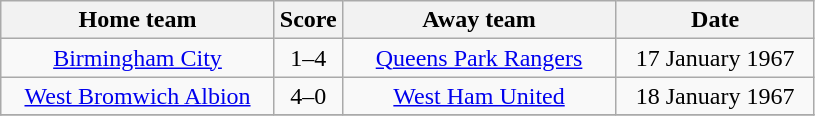<table class="wikitable" style="text-align:center;">
<tr>
<th width=175>Home team</th>
<th width=20>Score</th>
<th width=175>Away team</th>
<th width=125>Date</th>
</tr>
<tr>
<td><a href='#'>Birmingham City</a></td>
<td>1–4</td>
<td><a href='#'>Queens Park Rangers</a></td>
<td>17 January 1967</td>
</tr>
<tr>
<td><a href='#'>West Bromwich Albion</a></td>
<td>4–0</td>
<td><a href='#'>West Ham United</a></td>
<td>18 January 1967</td>
</tr>
<tr>
</tr>
</table>
